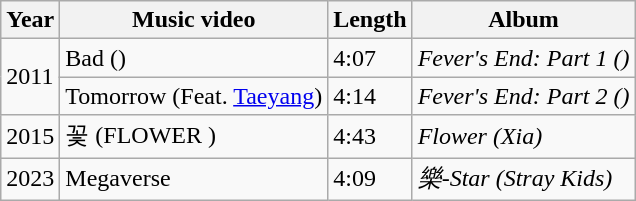<table class="wikitable">
<tr>
<th>Year</th>
<th>Music video</th>
<th>Length</th>
<th>Album</th>
</tr>
<tr>
<td rowspan="2">2011</td>
<td>Bad ()</td>
<td>4:07</td>
<td><em>Fever's End: Part 1 ()</em></td>
</tr>
<tr>
<td>Tomorrow (Feat. <a href='#'>Taeyang</a>)</td>
<td>4:14</td>
<td><em>Fever's End: Part 2 ()</em></td>
</tr>
<tr>
<td rowspan="1">2015</td>
<td>꽃 (FLOWER )</td>
<td>4:43</td>
<td><em>Flower (Xia)</em></td>
</tr>
<tr>
<td rowspan="3">2023</td>
<td>Megaverse</td>
<td>4:09</td>
<td><em>樂-Star (Stray Kids)</em></td>
</tr>
</table>
